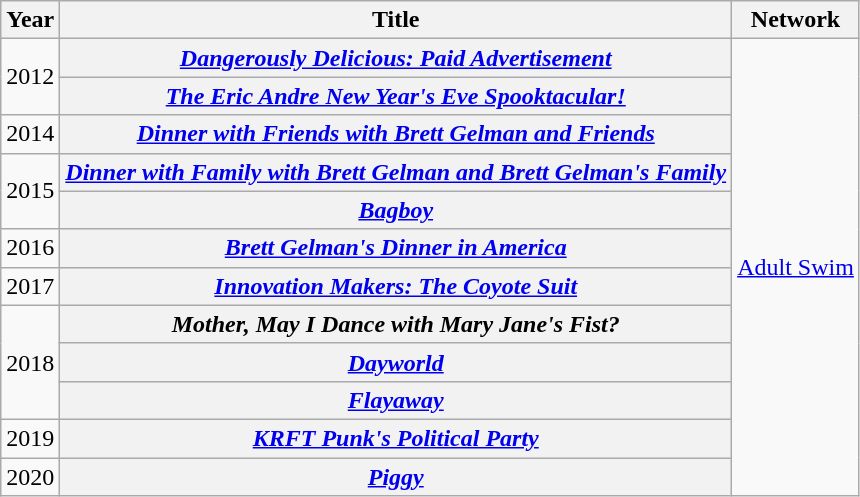<table class="wikitable">
<tr>
<th scope="col">Year</th>
<th scope="col">Title</th>
<th scope="col">Network</th>
</tr>
<tr>
<td rowspan="2">2012</td>
<th scope="row"><em><a href='#'>Dangerously Delicious: Paid Advertisement</a></em></th>
<td rowspan="12"><a href='#'>Adult Swim</a></td>
</tr>
<tr>
<th scope="row"><em><a href='#'>The Eric Andre New Year's Eve Spooktacular!</a></em></th>
</tr>
<tr>
<td>2014</td>
<th scope="row"><em><a href='#'>Dinner with Friends with Brett Gelman and Friends</a></em></th>
</tr>
<tr>
<td rowspan="2">2015</td>
<th scope="row"><em><a href='#'>Dinner with Family with Brett Gelman and Brett Gelman's Family</a></em></th>
</tr>
<tr>
<th scope="row"><em><a href='#'>Bagboy</a></em></th>
</tr>
<tr>
<td>2016</td>
<th scope="row"><em><a href='#'>Brett Gelman's Dinner in America</a></em></th>
</tr>
<tr>
<td>2017</td>
<th scope="row"><em><a href='#'>Innovation Makers: The Coyote Suit</a></em></th>
</tr>
<tr>
<td rowspan="3">2018</td>
<th scope="row"><em>Mother, May I Dance with Mary Jane's Fist?</em></th>
</tr>
<tr>
<th scope="row"><em><a href='#'>Dayworld</a></em></th>
</tr>
<tr>
<th scope="row"><em><a href='#'>Flayaway</a></em></th>
</tr>
<tr>
<td>2019</td>
<th scope="row"><em><a href='#'>KRFT Punk's Political Party</a></em></th>
</tr>
<tr>
<td>2020</td>
<th scope="row"><em><a href='#'>Piggy</a></em></th>
</tr>
</table>
